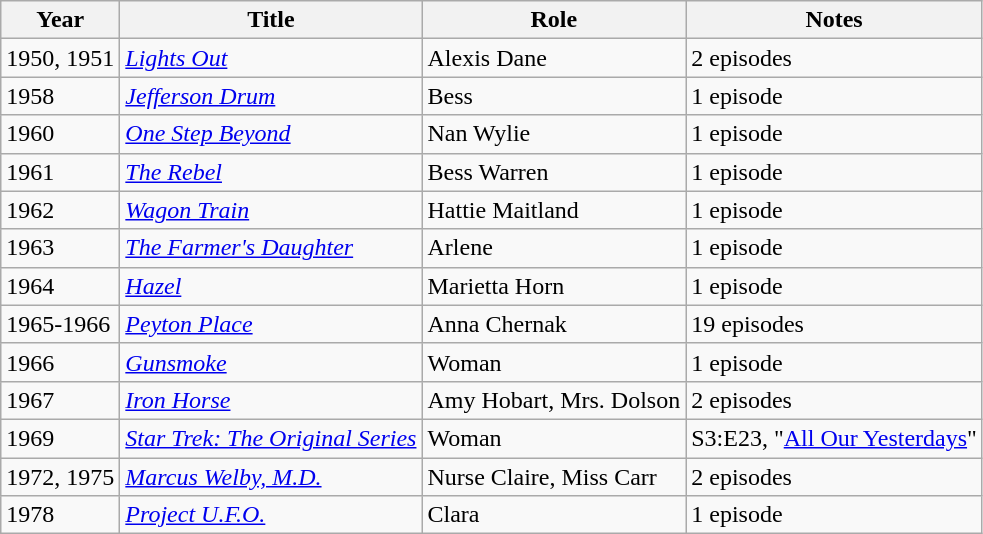<table class="wikitable">
<tr>
<th>Year</th>
<th>Title</th>
<th>Role</th>
<th>Notes</th>
</tr>
<tr>
<td>1950, 1951</td>
<td><em><a href='#'>Lights Out</a></em></td>
<td>Alexis Dane</td>
<td>2 episodes</td>
</tr>
<tr>
<td>1958</td>
<td><em><a href='#'>Jefferson Drum</a></em></td>
<td>Bess</td>
<td>1 episode</td>
</tr>
<tr>
<td>1960</td>
<td><em><a href='#'>One Step Beyond</a></em></td>
<td>Nan Wylie</td>
<td>1 episode</td>
</tr>
<tr>
<td>1961</td>
<td><em><a href='#'>The Rebel</a></em></td>
<td>Bess Warren</td>
<td>1 episode</td>
</tr>
<tr>
<td>1962</td>
<td><em><a href='#'>Wagon Train</a></em></td>
<td>Hattie Maitland</td>
<td>1 episode</td>
</tr>
<tr>
<td>1963</td>
<td><em><a href='#'>The Farmer's Daughter</a></em></td>
<td>Arlene</td>
<td>1 episode</td>
</tr>
<tr>
<td>1964</td>
<td><em><a href='#'>Hazel</a></em></td>
<td>Marietta Horn</td>
<td>1 episode</td>
</tr>
<tr>
<td>1965-1966</td>
<td><em><a href='#'>Peyton Place</a></em></td>
<td>Anna Chernak</td>
<td>19 episodes</td>
</tr>
<tr>
<td>1966</td>
<td><em><a href='#'>Gunsmoke</a></em></td>
<td>Woman</td>
<td>1 episode</td>
</tr>
<tr>
<td>1967</td>
<td><em><a href='#'>Iron Horse</a></em></td>
<td>Amy Hobart, Mrs. Dolson</td>
<td>2 episodes</td>
</tr>
<tr>
<td>1969</td>
<td><em><a href='#'>Star Trek: The Original Series</a></em></td>
<td>Woman</td>
<td>S3:E23, "<a href='#'>All Our Yesterdays</a>"</td>
</tr>
<tr>
<td>1972, 1975</td>
<td><em><a href='#'>Marcus Welby, M.D.</a></em></td>
<td>Nurse Claire, Miss Carr</td>
<td>2 episodes</td>
</tr>
<tr>
<td>1978</td>
<td><em><a href='#'>Project U.F.O.</a></em></td>
<td>Clara</td>
<td>1 episode</td>
</tr>
</table>
